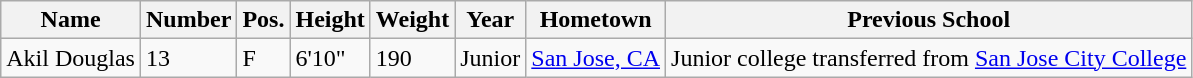<table class="wikitable sortable" border="1">
<tr>
<th>Name</th>
<th>Number</th>
<th>Pos.</th>
<th>Height</th>
<th>Weight</th>
<th>Year</th>
<th>Hometown</th>
<th class="unsortable">Previous School</th>
</tr>
<tr>
<td>Akil Douglas</td>
<td>13</td>
<td>F</td>
<td>6'10"</td>
<td>190</td>
<td>Junior</td>
<td><a href='#'>San Jose, CA</a></td>
<td>Junior college transferred from <a href='#'>San Jose City College</a></td>
</tr>
</table>
